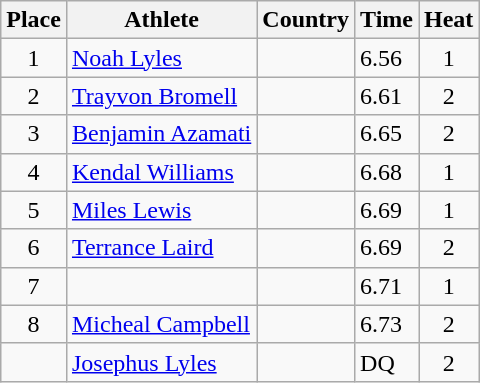<table class="wikitable">
<tr>
<th>Place</th>
<th>Athlete</th>
<th>Country</th>
<th>Time</th>
<th>Heat</th>
</tr>
<tr>
<td align=center>1</td>
<td><a href='#'>Noah Lyles</a></td>
<td></td>
<td>6.56</td>
<td align=center>1</td>
</tr>
<tr>
<td align=center>2</td>
<td><a href='#'>Trayvon Bromell</a></td>
<td></td>
<td>6.61</td>
<td align=center>2</td>
</tr>
<tr>
<td align=center>3</td>
<td><a href='#'>Benjamin Azamati</a></td>
<td></td>
<td>6.65</td>
<td align=center>2</td>
</tr>
<tr>
<td align=center>4</td>
<td><a href='#'>Kendal Williams</a></td>
<td></td>
<td>6.68</td>
<td align=center>1</td>
</tr>
<tr>
<td align=center>5</td>
<td><a href='#'>Miles Lewis</a></td>
<td></td>
<td>6.69</td>
<td align=center>1</td>
</tr>
<tr>
<td align=center>6</td>
<td><a href='#'>Terrance Laird</a></td>
<td></td>
<td>6.69</td>
<td align=center>2</td>
</tr>
<tr>
<td align=center>7</td>
<td></td>
<td></td>
<td>6.71</td>
<td align=center>1</td>
</tr>
<tr>
<td align=center>8</td>
<td><a href='#'>Micheal Campbell</a></td>
<td></td>
<td>6.73</td>
<td align=center>2</td>
</tr>
<tr>
<td align=center></td>
<td><a href='#'>Josephus Lyles</a></td>
<td></td>
<td>DQ</td>
<td align=center>2</td>
</tr>
</table>
